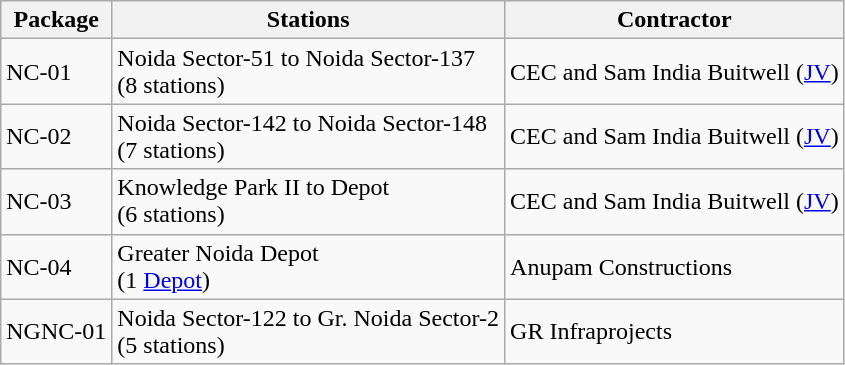<table class="wikitable sortable">
<tr>
<th>Package</th>
<th>Stations</th>
<th>Contractor</th>
</tr>
<tr>
<td>NC-01</td>
<td>Noida Sector-51 to Noida Sector-137 <br> (8 stations)</td>
<td>CEC and Sam India Buitwell (<a href='#'>JV</a>)</td>
</tr>
<tr>
<td>NC-02</td>
<td>Noida Sector-142 to Noida Sector-148 <br> (7 stations)</td>
<td>CEC and Sam India Buitwell (<a href='#'>JV</a>)</td>
</tr>
<tr>
<td>NC-03</td>
<td>Knowledge Park II to Depot <br> (6 stations)</td>
<td>CEC and Sam India Buitwell (<a href='#'>JV</a>)</td>
</tr>
<tr>
<td>NC-04</td>
<td>Greater Noida Depot <br> (1 <a href='#'>Depot</a>)</td>
<td>Anupam Constructions</td>
</tr>
<tr>
<td>NGNC-01</td>
<td>Noida Sector-122 to Gr. Noida Sector-2 <br> (5 stations)</td>
<td>GR Infraprojects</td>
</tr>
</table>
